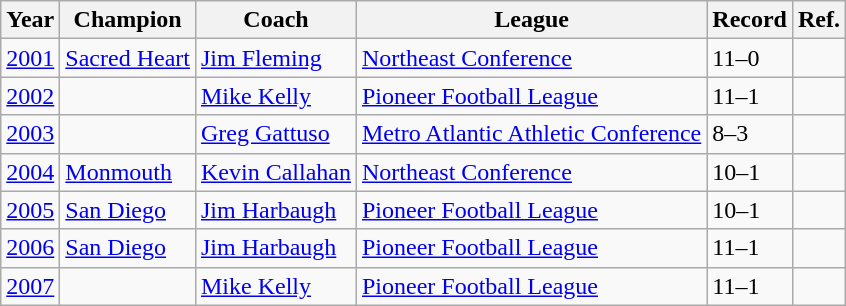<table class="wikitable">
<tr>
<th>Year</th>
<th>Champion</th>
<th>Coach</th>
<th>League</th>
<th>Record</th>
<th>Ref.</th>
</tr>
<tr>
<td><a href='#'>2001</a></td>
<td><a href='#'>Sacred Heart</a></td>
<td><a href='#'>Jim Fleming</a></td>
<td><a href='#'>Northeast Conference</a></td>
<td>11–0</td>
<td></td>
</tr>
<tr>
<td><a href='#'>2002</a></td>
<td></td>
<td><a href='#'>Mike Kelly</a></td>
<td><a href='#'>Pioneer Football League</a></td>
<td>11–1</td>
<td></td>
</tr>
<tr>
<td><a href='#'>2003</a></td>
<td></td>
<td><a href='#'>Greg Gattuso</a></td>
<td><a href='#'>Metro Atlantic Athletic Conference</a></td>
<td>8–3</td>
<td></td>
</tr>
<tr>
<td><a href='#'>2004</a></td>
<td><a href='#'>Monmouth</a></td>
<td><a href='#'>Kevin Callahan</a></td>
<td><a href='#'>Northeast Conference</a></td>
<td>10–1</td>
<td></td>
</tr>
<tr>
<td><a href='#'>2005</a></td>
<td><a href='#'>San Diego</a></td>
<td><a href='#'>Jim Harbaugh</a></td>
<td><a href='#'>Pioneer Football League</a></td>
<td>10–1</td>
<td></td>
</tr>
<tr>
<td><a href='#'>2006</a></td>
<td><a href='#'>San Diego</a></td>
<td><a href='#'>Jim Harbaugh</a></td>
<td><a href='#'>Pioneer Football League</a></td>
<td>11–1</td>
<td></td>
</tr>
<tr>
<td><a href='#'>2007</a></td>
<td></td>
<td><a href='#'>Mike Kelly</a></td>
<td><a href='#'>Pioneer Football League</a></td>
<td>11–1</td>
<td></td>
</tr>
</table>
